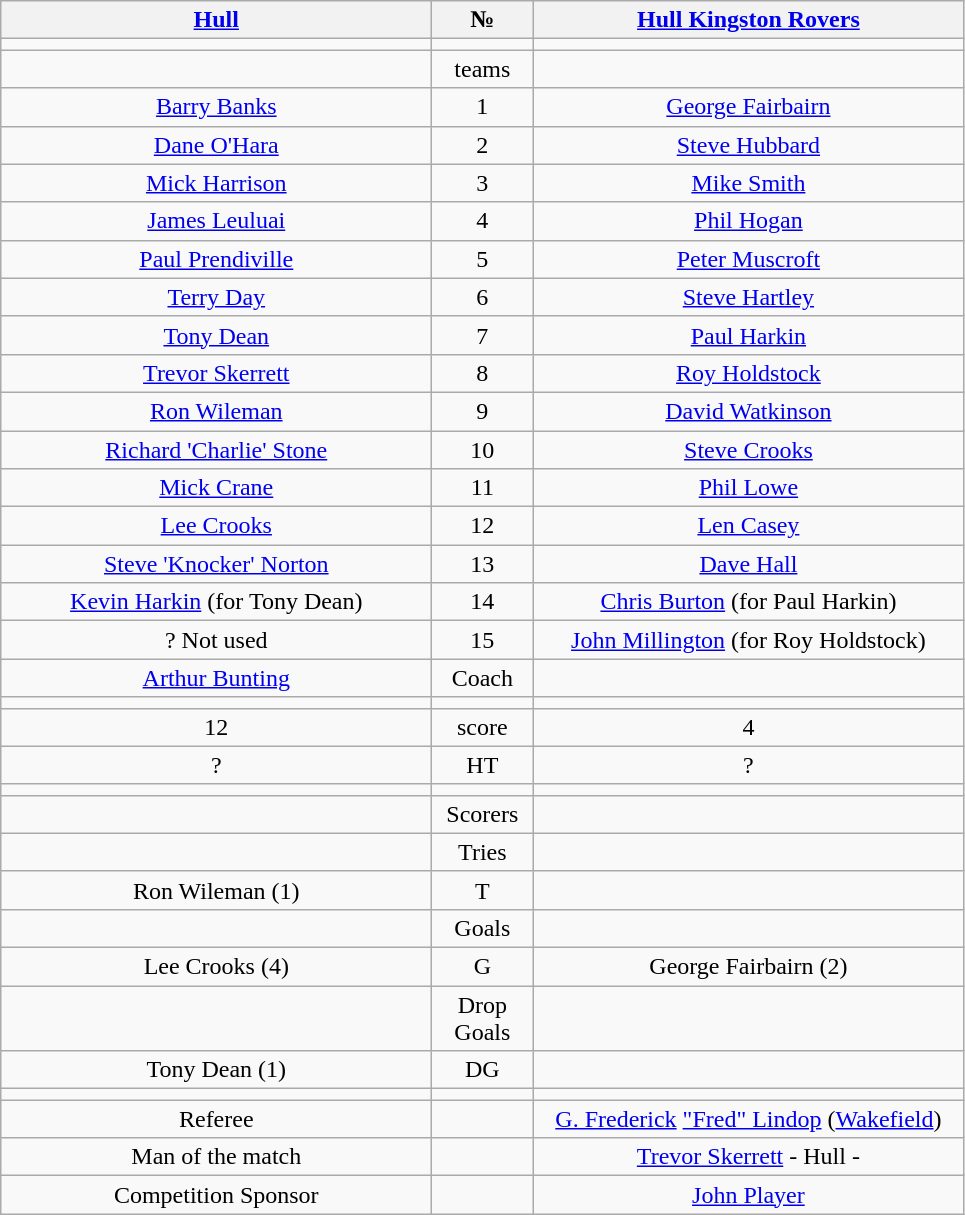<table class="wikitable" style="text-align:center;">
<tr>
<th width=280 abbr=winner><a href='#'>Hull</a></th>
<th width=60 abbr="Number">№</th>
<th width=280 abbr=runner-up><a href='#'>Hull Kingston Rovers</a></th>
</tr>
<tr>
<td></td>
<td></td>
<td></td>
</tr>
<tr>
<td></td>
<td>teams</td>
<td></td>
</tr>
<tr>
<td><a href='#'>Barry Banks</a></td>
<td>1</td>
<td><a href='#'>George Fairbairn</a></td>
</tr>
<tr>
<td><a href='#'>Dane O'Hara</a></td>
<td>2</td>
<td><a href='#'>Steve Hubbard</a></td>
</tr>
<tr>
<td><a href='#'>Mick Harrison</a></td>
<td>3</td>
<td><a href='#'>Mike Smith</a></td>
</tr>
<tr>
<td><a href='#'>James Leuluai</a></td>
<td>4</td>
<td><a href='#'>Phil Hogan</a></td>
</tr>
<tr>
<td><a href='#'>Paul Prendiville</a></td>
<td>5</td>
<td><a href='#'>Peter Muscroft</a></td>
</tr>
<tr>
<td><a href='#'>Terry Day</a></td>
<td>6</td>
<td><a href='#'>Steve Hartley</a></td>
</tr>
<tr>
<td><a href='#'>Tony Dean</a></td>
<td>7</td>
<td><a href='#'>Paul Harkin</a></td>
</tr>
<tr>
<td><a href='#'>Trevor Skerrett</a></td>
<td>8</td>
<td><a href='#'>Roy Holdstock</a></td>
</tr>
<tr>
<td><a href='#'>Ron Wileman</a></td>
<td>9</td>
<td><a href='#'>David Watkinson</a></td>
</tr>
<tr>
<td><a href='#'>Richard 'Charlie' Stone</a></td>
<td>10</td>
<td><a href='#'>Steve Crooks</a></td>
</tr>
<tr>
<td><a href='#'>Mick Crane</a></td>
<td>11</td>
<td><a href='#'>Phil Lowe</a></td>
</tr>
<tr>
<td><a href='#'>Lee Crooks</a></td>
<td>12</td>
<td><a href='#'>Len Casey</a></td>
</tr>
<tr>
<td><a href='#'>Steve 'Knocker' Norton</a></td>
<td>13</td>
<td><a href='#'>Dave Hall</a></td>
</tr>
<tr>
<td><a href='#'>Kevin Harkin</a> (for Tony Dean)</td>
<td>14</td>
<td><a href='#'>Chris Burton</a> (for Paul Harkin)</td>
</tr>
<tr>
<td>? Not used</td>
<td>15</td>
<td><a href='#'>John Millington</a> (for Roy Holdstock)</td>
</tr>
<tr>
<td><a href='#'>Arthur Bunting</a></td>
<td>Coach</td>
<td></td>
</tr>
<tr>
<td></td>
<td></td>
<td></td>
</tr>
<tr>
<td>12</td>
<td>score</td>
<td>4</td>
</tr>
<tr>
<td>?</td>
<td>HT</td>
<td>?</td>
</tr>
<tr>
<td></td>
<td></td>
<td></td>
</tr>
<tr>
<td></td>
<td>Scorers</td>
<td></td>
</tr>
<tr>
<td></td>
<td>Tries</td>
<td></td>
</tr>
<tr>
<td>Ron Wileman (1)</td>
<td>T</td>
<td></td>
</tr>
<tr>
<td></td>
<td>Goals</td>
<td></td>
</tr>
<tr>
<td>Lee Crooks (4)</td>
<td>G</td>
<td>George Fairbairn (2)</td>
</tr>
<tr>
<td></td>
<td>Drop Goals</td>
<td></td>
</tr>
<tr>
<td>Tony Dean (1)</td>
<td>DG</td>
<td></td>
</tr>
<tr>
<td></td>
<td></td>
<td></td>
</tr>
<tr>
<td>Referee</td>
<td></td>
<td><a href='#'>G. Frederick</a> <a href='#'>"Fred" Lindop</a> (<a href='#'>Wakefield</a>)</td>
</tr>
<tr>
<td>Man of the match</td>
<td></td>
<td><a href='#'>Trevor Skerrett</a> - Hull - </td>
</tr>
<tr>
<td>Competition Sponsor</td>
<td></td>
<td><a href='#'>John Player</a></td>
</tr>
</table>
